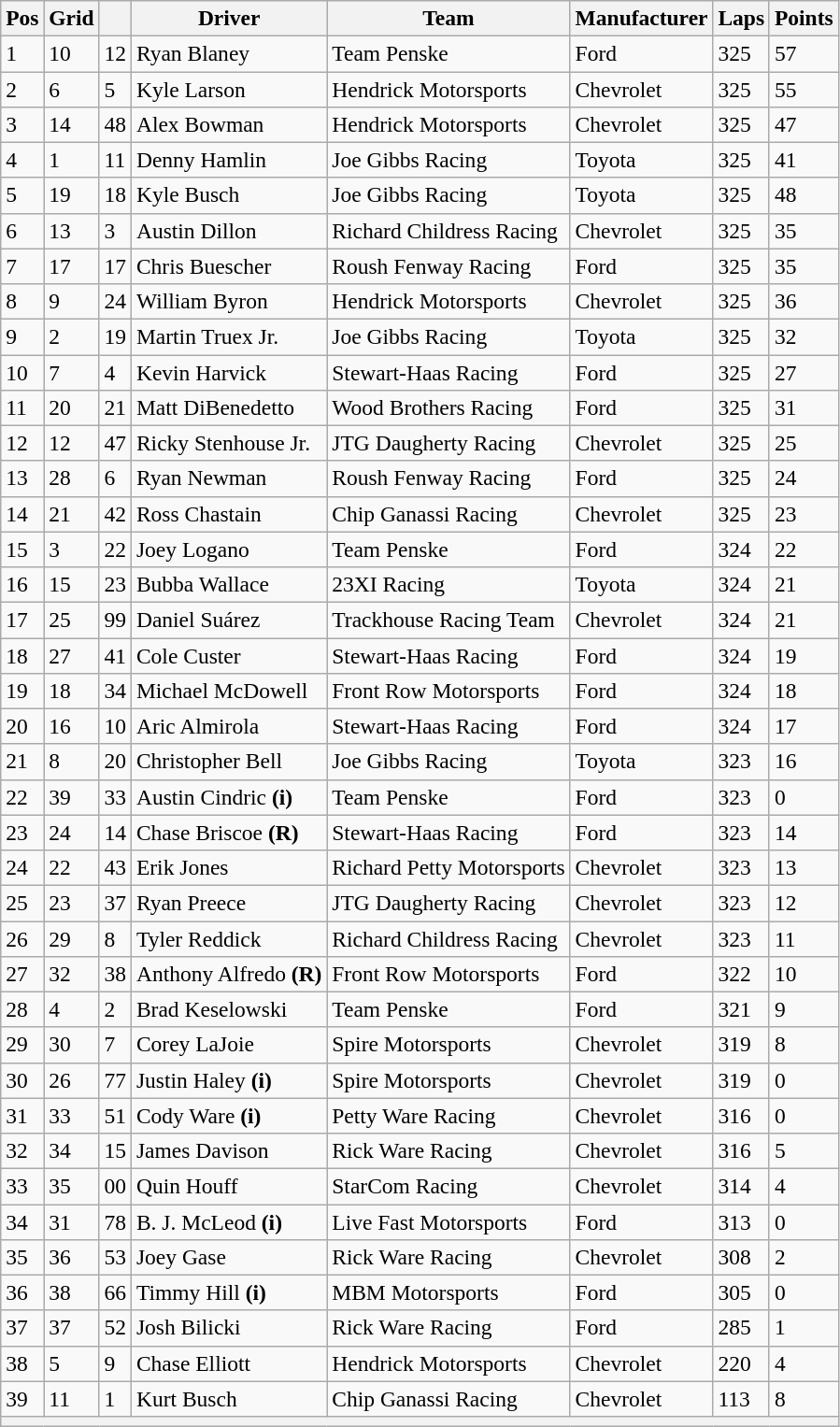<table class="wikitable" style="font-size:98%">
<tr>
<th>Pos</th>
<th>Grid</th>
<th></th>
<th>Driver</th>
<th>Team</th>
<th>Manufacturer</th>
<th>Laps</th>
<th>Points</th>
</tr>
<tr>
<td>1</td>
<td>10</td>
<td>12</td>
<td>Ryan Blaney</td>
<td>Team Penske</td>
<td>Ford</td>
<td>325</td>
<td>57</td>
</tr>
<tr>
<td>2</td>
<td>6</td>
<td>5</td>
<td>Kyle Larson</td>
<td>Hendrick Motorsports</td>
<td>Chevrolet</td>
<td>325</td>
<td>55</td>
</tr>
<tr>
<td>3</td>
<td>14</td>
<td>48</td>
<td>Alex Bowman</td>
<td>Hendrick Motorsports</td>
<td>Chevrolet</td>
<td>325</td>
<td>47</td>
</tr>
<tr>
<td>4</td>
<td>1</td>
<td>11</td>
<td>Denny Hamlin</td>
<td>Joe Gibbs Racing</td>
<td>Toyota</td>
<td>325</td>
<td>41</td>
</tr>
<tr>
<td>5</td>
<td>19</td>
<td>18</td>
<td>Kyle Busch</td>
<td>Joe Gibbs Racing</td>
<td>Toyota</td>
<td>325</td>
<td>48</td>
</tr>
<tr>
<td>6</td>
<td>13</td>
<td>3</td>
<td>Austin Dillon</td>
<td>Richard Childress Racing</td>
<td>Chevrolet</td>
<td>325</td>
<td>35</td>
</tr>
<tr>
<td>7</td>
<td>17</td>
<td>17</td>
<td>Chris Buescher</td>
<td>Roush Fenway Racing</td>
<td>Ford</td>
<td>325</td>
<td>35</td>
</tr>
<tr>
<td>8</td>
<td>9</td>
<td>24</td>
<td>William Byron</td>
<td>Hendrick Motorsports</td>
<td>Chevrolet</td>
<td>325</td>
<td>36</td>
</tr>
<tr>
<td>9</td>
<td>2</td>
<td>19</td>
<td>Martin Truex Jr.</td>
<td>Joe Gibbs Racing</td>
<td>Toyota</td>
<td>325</td>
<td>32</td>
</tr>
<tr>
<td>10</td>
<td>7</td>
<td>4</td>
<td>Kevin Harvick</td>
<td>Stewart-Haas Racing</td>
<td>Ford</td>
<td>325</td>
<td>27</td>
</tr>
<tr>
<td>11</td>
<td>20</td>
<td>21</td>
<td>Matt DiBenedetto</td>
<td>Wood Brothers Racing</td>
<td>Ford</td>
<td>325</td>
<td>31</td>
</tr>
<tr>
<td>12</td>
<td>12</td>
<td>47</td>
<td>Ricky Stenhouse Jr.</td>
<td>JTG Daugherty Racing</td>
<td>Chevrolet</td>
<td>325</td>
<td>25</td>
</tr>
<tr>
<td>13</td>
<td>28</td>
<td>6</td>
<td>Ryan Newman</td>
<td>Roush Fenway Racing</td>
<td>Ford</td>
<td>325</td>
<td>24</td>
</tr>
<tr>
<td>14</td>
<td>21</td>
<td>42</td>
<td>Ross Chastain</td>
<td>Chip Ganassi Racing</td>
<td>Chevrolet</td>
<td>325</td>
<td>23</td>
</tr>
<tr>
<td>15</td>
<td>3</td>
<td>22</td>
<td>Joey Logano</td>
<td>Team Penske</td>
<td>Ford</td>
<td>324</td>
<td>22</td>
</tr>
<tr>
<td>16</td>
<td>15</td>
<td>23</td>
<td>Bubba Wallace</td>
<td>23XI Racing</td>
<td>Toyota</td>
<td>324</td>
<td>21</td>
</tr>
<tr>
<td>17</td>
<td>25</td>
<td>99</td>
<td>Daniel Suárez</td>
<td>Trackhouse Racing Team</td>
<td>Chevrolet</td>
<td>324</td>
<td>21</td>
</tr>
<tr>
<td>18</td>
<td>27</td>
<td>41</td>
<td>Cole Custer</td>
<td>Stewart-Haas Racing</td>
<td>Ford</td>
<td>324</td>
<td>19</td>
</tr>
<tr>
<td>19</td>
<td>18</td>
<td>34</td>
<td>Michael McDowell</td>
<td>Front Row Motorsports</td>
<td>Ford</td>
<td>324</td>
<td>18</td>
</tr>
<tr>
<td>20</td>
<td>16</td>
<td>10</td>
<td>Aric Almirola</td>
<td>Stewart-Haas Racing</td>
<td>Ford</td>
<td>324</td>
<td>17</td>
</tr>
<tr>
<td>21</td>
<td>8</td>
<td>20</td>
<td>Christopher Bell</td>
<td>Joe Gibbs Racing</td>
<td>Toyota</td>
<td>323</td>
<td>16</td>
</tr>
<tr>
<td>22</td>
<td>39</td>
<td>33</td>
<td>Austin Cindric <strong>(i)</strong></td>
<td>Team Penske</td>
<td>Ford</td>
<td>323</td>
<td>0</td>
</tr>
<tr>
<td>23</td>
<td>24</td>
<td>14</td>
<td>Chase Briscoe <strong>(R)</strong></td>
<td>Stewart-Haas Racing</td>
<td>Ford</td>
<td>323</td>
<td>14</td>
</tr>
<tr>
<td>24</td>
<td>22</td>
<td>43</td>
<td>Erik Jones</td>
<td>Richard Petty Motorsports</td>
<td>Chevrolet</td>
<td>323</td>
<td>13</td>
</tr>
<tr>
<td>25</td>
<td>23</td>
<td>37</td>
<td>Ryan Preece</td>
<td>JTG Daugherty Racing</td>
<td>Chevrolet</td>
<td>323</td>
<td>12</td>
</tr>
<tr>
<td>26</td>
<td>29</td>
<td>8</td>
<td>Tyler Reddick</td>
<td>Richard Childress Racing</td>
<td>Chevrolet</td>
<td>323</td>
<td>11</td>
</tr>
<tr>
<td>27</td>
<td>32</td>
<td>38</td>
<td>Anthony Alfredo <strong>(R)</strong></td>
<td>Front Row Motorsports</td>
<td>Ford</td>
<td>322</td>
<td>10</td>
</tr>
<tr>
<td>28</td>
<td>4</td>
<td>2</td>
<td>Brad Keselowski</td>
<td>Team Penske</td>
<td>Ford</td>
<td>321</td>
<td>9</td>
</tr>
<tr>
<td>29</td>
<td>30</td>
<td>7</td>
<td>Corey LaJoie</td>
<td>Spire Motorsports</td>
<td>Chevrolet</td>
<td>319</td>
<td>8</td>
</tr>
<tr>
<td>30</td>
<td>26</td>
<td>77</td>
<td>Justin Haley <strong>(i)</strong></td>
<td>Spire Motorsports</td>
<td>Chevrolet</td>
<td>319</td>
<td>0</td>
</tr>
<tr>
<td>31</td>
<td>33</td>
<td>51</td>
<td>Cody Ware <strong>(i)</strong></td>
<td>Petty Ware Racing</td>
<td>Chevrolet</td>
<td>316</td>
<td>0</td>
</tr>
<tr>
<td>32</td>
<td>34</td>
<td>15</td>
<td>James Davison</td>
<td>Rick Ware Racing</td>
<td>Chevrolet</td>
<td>316</td>
<td>5</td>
</tr>
<tr>
<td>33</td>
<td>35</td>
<td>00</td>
<td>Quin Houff</td>
<td>StarCom Racing</td>
<td>Chevrolet</td>
<td>314</td>
<td>4</td>
</tr>
<tr>
<td>34</td>
<td>31</td>
<td>78</td>
<td>B. J. McLeod <strong>(i)</strong></td>
<td>Live Fast Motorsports</td>
<td>Ford</td>
<td>313</td>
<td>0</td>
</tr>
<tr>
<td>35</td>
<td>36</td>
<td>53</td>
<td>Joey Gase</td>
<td>Rick Ware Racing</td>
<td>Chevrolet</td>
<td>308</td>
<td>2</td>
</tr>
<tr>
<td>36</td>
<td>38</td>
<td>66</td>
<td>Timmy Hill <strong>(i)</strong></td>
<td>MBM Motorsports</td>
<td>Ford</td>
<td>305</td>
<td>0</td>
</tr>
<tr>
<td>37</td>
<td>37</td>
<td>52</td>
<td>Josh Bilicki</td>
<td>Rick Ware Racing</td>
<td>Ford</td>
<td>285</td>
<td>1</td>
</tr>
<tr>
<td>38</td>
<td>5</td>
<td>9</td>
<td>Chase Elliott</td>
<td>Hendrick Motorsports</td>
<td>Chevrolet</td>
<td>220</td>
<td>4</td>
</tr>
<tr>
<td>39</td>
<td>11</td>
<td>1</td>
<td>Kurt Busch</td>
<td>Chip Ganassi Racing</td>
<td>Chevrolet</td>
<td>113</td>
<td>8</td>
</tr>
<tr>
<th colspan="8"></th>
</tr>
</table>
